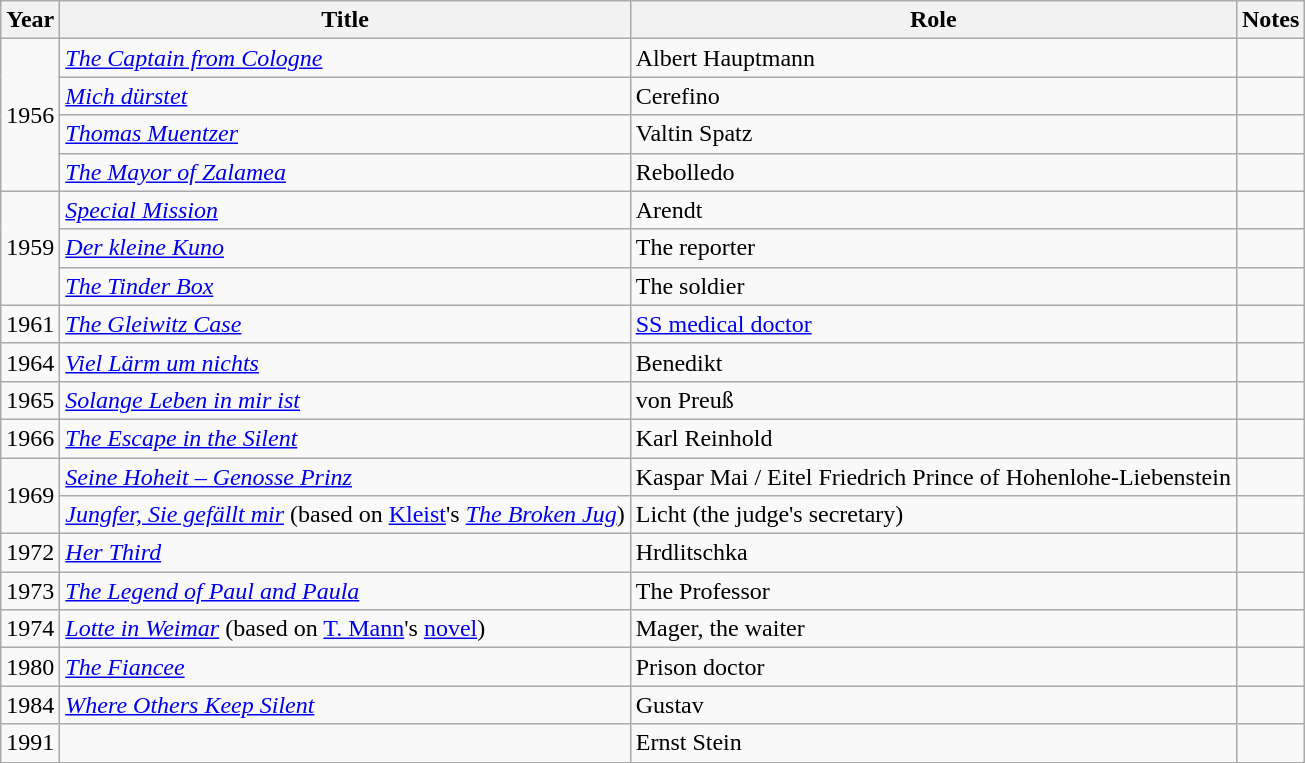<table class="wikitable sortable">
<tr>
<th>Year</th>
<th>Title</th>
<th>Role</th>
<th class="unsortable">Notes</th>
</tr>
<tr>
<td rowspan=4>1956</td>
<td><em><a href='#'>The Captain from Cologne</a></em></td>
<td>Albert Hauptmann</td>
<td></td>
</tr>
<tr>
<td><em><a href='#'>Mich dürstet</a></em></td>
<td>Cerefino</td>
<td></td>
</tr>
<tr>
<td><em><a href='#'>Thomas Muentzer</a></em></td>
<td>Valtin Spatz</td>
<td></td>
</tr>
<tr>
<td><em><a href='#'>The Mayor of Zalamea</a></em></td>
<td>Rebolledo</td>
<td></td>
</tr>
<tr>
<td rowspan=3>1959</td>
<td><em><a href='#'>Special Mission</a></em></td>
<td>Arendt</td>
<td></td>
</tr>
<tr>
<td><em><a href='#'>Der kleine Kuno</a></em></td>
<td>The reporter</td>
<td></td>
</tr>
<tr>
<td><em><a href='#'>The Tinder Box</a></em></td>
<td>The soldier</td>
<td></td>
</tr>
<tr>
<td>1961</td>
<td><em><a href='#'>The Gleiwitz Case</a></em></td>
<td><a href='#'>SS medical doctor</a></td>
<td></td>
</tr>
<tr>
<td>1964</td>
<td><em><a href='#'>Viel Lärm um nichts</a></em></td>
<td>Benedikt</td>
<td></td>
</tr>
<tr>
<td>1965</td>
<td><em><a href='#'>Solange Leben in mir ist</a></em></td>
<td>von Preuß</td>
<td></td>
</tr>
<tr>
<td>1966</td>
<td><em><a href='#'>The Escape in the Silent</a></em></td>
<td>Karl Reinhold</td>
<td></td>
</tr>
<tr>
<td rowspan=2>1969</td>
<td><em><a href='#'>Seine Hoheit – Genosse Prinz</a></em></td>
<td>Kaspar Mai / Eitel Friedrich Prince of Hohenlohe-Liebenstein</td>
<td></td>
</tr>
<tr>
<td><em><a href='#'>Jungfer, Sie gefällt mir</a></em> (based on <a href='#'>Kleist</a>'s <em><a href='#'>The Broken Jug</a></em>)</td>
<td>Licht (the judge's secretary)</td>
<td></td>
</tr>
<tr>
<td>1972</td>
<td><em><a href='#'>Her Third</a></em></td>
<td>Hrdlitschka</td>
<td></td>
</tr>
<tr>
<td>1973</td>
<td><em><a href='#'>The Legend of Paul and Paula</a></em></td>
<td>The Professor</td>
<td></td>
</tr>
<tr>
<td>1974</td>
<td><em><a href='#'>Lotte in Weimar</a></em> (based on <a href='#'>T. Mann</a>'s <a href='#'>novel</a>)</td>
<td>Mager, the waiter</td>
<td></td>
</tr>
<tr>
<td>1980</td>
<td><em><a href='#'>The Fiancee</a></em></td>
<td>Prison doctor</td>
<td></td>
</tr>
<tr>
<td>1984</td>
<td><em><a href='#'>Where Others Keep Silent</a></em></td>
<td>Gustav</td>
<td></td>
</tr>
<tr>
<td>1991</td>
<td><em></em></td>
<td>Ernst Stein</td>
<td></td>
</tr>
</table>
